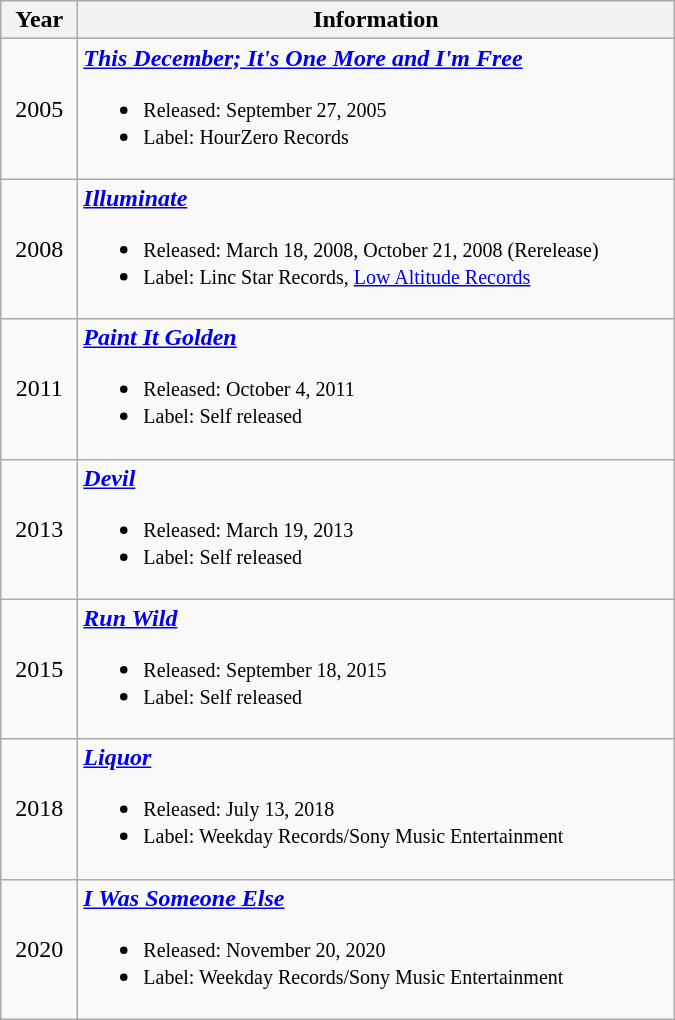<table class="wikitable">
<tr>
<th rowspan="1" width="44">Year</th>
<th rowspan="1" width="390">Information</th>
</tr>
<tr>
<td align=center width="44">2005</td>
<td width="390"><strong><em><a href='#'>This December; It's One More and I'm Free</a></em></strong><br><ul><li><small>Released: September 27, 2005 </small></li><li><small>Label: HourZero Records</small></li></ul></td>
</tr>
<tr>
<td align=center width="44">2008</td>
<td width="390"><strong><em><a href='#'>Illuminate</a></em></strong><br><ul><li><small>Released: March 18, 2008, October 21, 2008 (Rerelease)</small></li><li><small>Label: Linc Star Records, <a href='#'>Low Altitude Records</a></small></li></ul></td>
</tr>
<tr>
<td align=center width="44">2011</td>
<td width="390"><strong><em><a href='#'>Paint It Golden</a></em></strong><br><ul><li><small>Released: October 4, 2011</small></li><li><small>Label: Self released</small></li></ul></td>
</tr>
<tr>
<td align=center width="44">2013</td>
<td width="390"><strong><em><a href='#'>Devil</a></em></strong><br><ul><li><small>Released: March 19, 2013</small></li><li><small>Label: Self released</small></li></ul></td>
</tr>
<tr>
<td align=center width="44">2015</td>
<td width="390"><strong><em><a href='#'>Run Wild</a></em></strong><br><ul><li><small>Released: September 18, 2015</small></li><li><small>Label: Self released</small></li></ul></td>
</tr>
<tr>
<td align=center width="44">2018</td>
<td width="390"><strong><em><a href='#'>Liquor</a></em></strong><br><ul><li><small>Released: July 13, 2018</small></li><li><small>Label: Weekday Records/Sony Music Entertainment</small></li></ul></td>
</tr>
<tr>
<td align=center width="44">2020</td>
<td width="390"><strong><em><a href='#'>I Was Someone Else</a></em></strong><br><ul><li><small>Released: November 20, 2020</small></li><li><small>Label: Weekday Records/Sony Music Entertainment</small></li></ul></td>
</tr>
</table>
